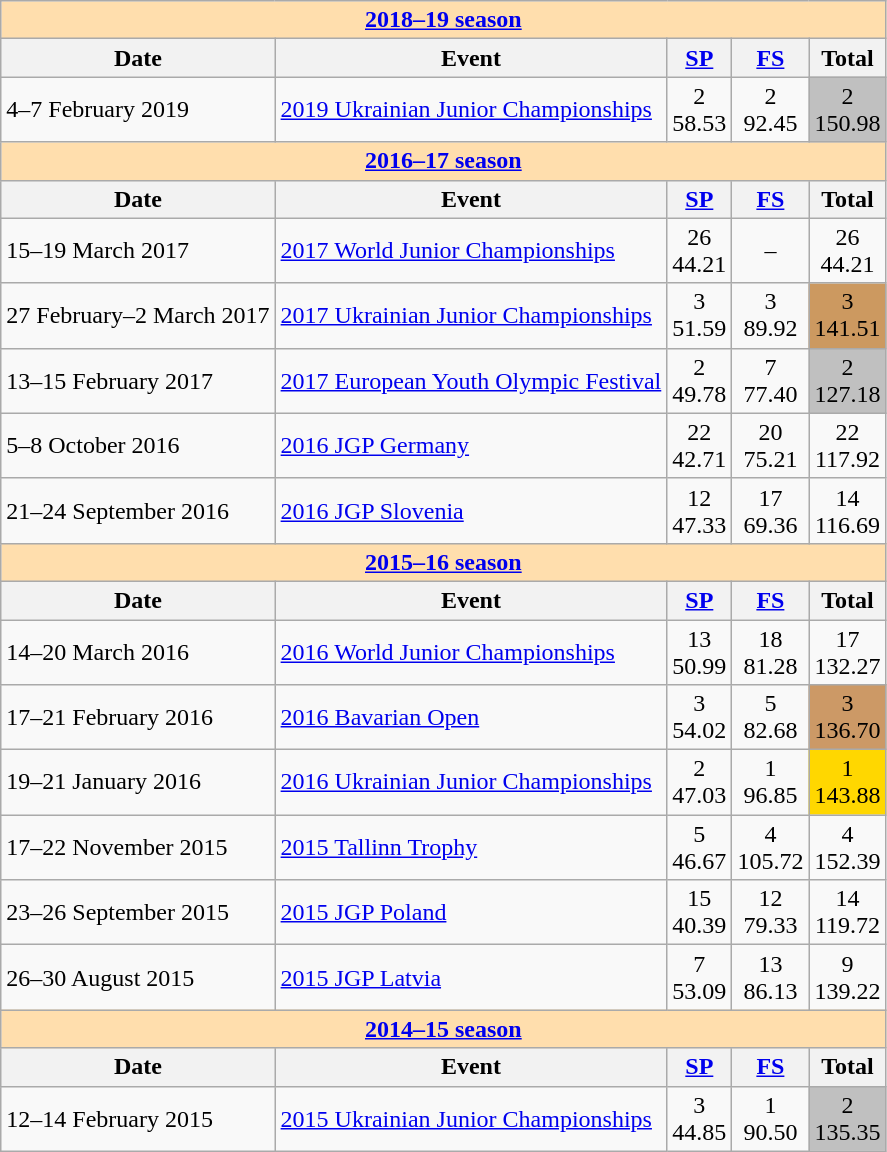<table class="wikitable">
<tr>
<td style="background-color: #ffdead; " colspan=5 align=center><a href='#'><strong>2018–19 season</strong></a></td>
</tr>
<tr>
<th>Date</th>
<th>Event</th>
<th><a href='#'>SP</a></th>
<th><a href='#'>FS</a></th>
<th>Total</th>
</tr>
<tr>
<td>4–7 February 2019</td>
<td><a href='#'>2019 Ukrainian Junior Championships</a></td>
<td align=center>2 <br> 58.53</td>
<td align=center>2 <br> 92.45</td>
<td align=center bgcolor=silver>2 <br> 150.98</td>
</tr>
<tr>
<td style="background-color: #ffdead; " colspan=5 align=center><a href='#'><strong>2016–17 season</strong></a></td>
</tr>
<tr>
<th>Date</th>
<th>Event</th>
<th><a href='#'>SP</a></th>
<th><a href='#'>FS</a></th>
<th>Total</th>
</tr>
<tr>
<td>15–19 March 2017</td>
<td><a href='#'>2017 World Junior Championships</a></td>
<td align=center>26 <br> 44.21</td>
<td align=center>–</td>
<td align=center>26 <br> 44.21</td>
</tr>
<tr>
<td>27 February–2 March 2017</td>
<td><a href='#'>2017 Ukrainian Junior Championships</a></td>
<td align=center>3 <br> 51.59</td>
<td align=center>3 <br> 89.92</td>
<td align=center bgcolor=ccc9966>3 <br> 141.51</td>
</tr>
<tr>
<td>13–15 February 2017</td>
<td><a href='#'>2017 European Youth Olympic Festival</a></td>
<td align=center>2 <br> 49.78</td>
<td align=center>7 <br> 77.40</td>
<td align=center bgcolor=silver>2 <br> 127.18</td>
</tr>
<tr>
<td>5–8 October 2016</td>
<td><a href='#'>2016 JGP Germany</a></td>
<td align=center>22 <br> 42.71</td>
<td align=center>20 <br> 75.21</td>
<td align=center>22 <br> 117.92</td>
</tr>
<tr>
<td>21–24 September 2016</td>
<td><a href='#'>2016 JGP Slovenia</a></td>
<td align=center>12 <br> 47.33</td>
<td align=center>17 <br> 69.36</td>
<td align=center>14 <br> 116.69</td>
</tr>
<tr>
<td style="background-color: #ffdead; " colspan=5 align=center><a href='#'><strong>2015–16 season</strong></a></td>
</tr>
<tr>
<th>Date</th>
<th>Event</th>
<th><a href='#'>SP</a></th>
<th><a href='#'>FS</a></th>
<th>Total</th>
</tr>
<tr>
<td>14–20 March 2016</td>
<td><a href='#'>2016 World Junior Championships</a></td>
<td align=center>13 <br> 50.99</td>
<td align=center>18 <br> 81.28</td>
<td align=center>17 <br> 132.27</td>
</tr>
<tr>
<td>17–21 February 2016</td>
<td><a href='#'>2016 Bavarian Open</a></td>
<td align=center>3 <br> 54.02</td>
<td align=center>5 <br> 82.68</td>
<td align=center bgcolor=cc9966>3 <br> 136.70</td>
</tr>
<tr>
<td>19–21 January 2016</td>
<td><a href='#'>2016 Ukrainian Junior Championships</a></td>
<td align=center>2 <br> 47.03</td>
<td align=center>1 <br> 96.85</td>
<td align=center bgcolor=gold>1 <br> 143.88</td>
</tr>
<tr>
<td>17–22 November 2015</td>
<td><a href='#'>2015 Tallinn Trophy</a></td>
<td align=center>5 <br> 46.67</td>
<td align=center>4 <br> 105.72</td>
<td align=center>4 <br> 152.39</td>
</tr>
<tr>
<td>23–26 September 2015</td>
<td><a href='#'>2015 JGP Poland</a></td>
<td align=center>15 <br> 40.39</td>
<td align=center>12 <br> 79.33</td>
<td align=center>14 <br> 119.72</td>
</tr>
<tr>
<td>26–30 August 2015</td>
<td><a href='#'>2015 JGP Latvia</a></td>
<td align=center>7 <br> 53.09</td>
<td align=center>13 <br> 86.13</td>
<td align=center>9 <br> 139.22</td>
</tr>
<tr>
<td style="background-color: #ffdead; " colspan=5 align=center><a href='#'><strong>2014–15 season</strong></a></td>
</tr>
<tr>
<th>Date</th>
<th>Event</th>
<th><a href='#'>SP</a></th>
<th><a href='#'>FS</a></th>
<th>Total</th>
</tr>
<tr>
<td>12–14 February 2015</td>
<td><a href='#'>2015 Ukrainian Junior Championships</a></td>
<td align=center>3 <br> 44.85</td>
<td align=center>1 <br> 90.50</td>
<td align=center bgcolor=silver>2 <br> 135.35</td>
</tr>
</table>
